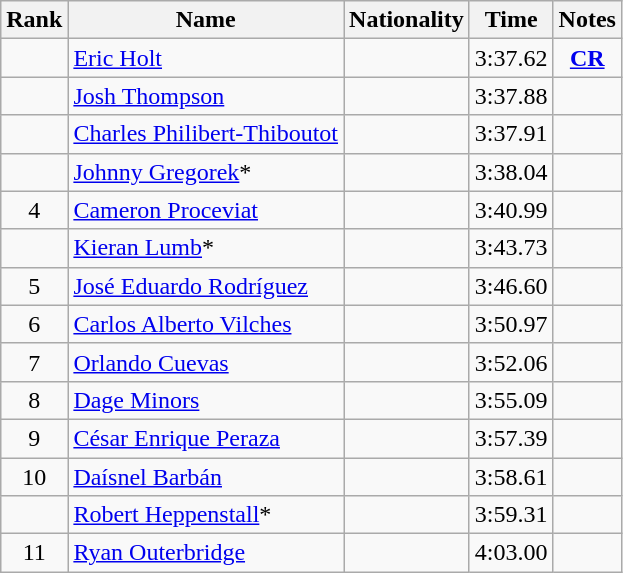<table class="wikitable sortable" style="text-align:center">
<tr>
<th>Rank</th>
<th>Name</th>
<th>Nationality</th>
<th>Time</th>
<th>Notes</th>
</tr>
<tr>
<td></td>
<td align=left><a href='#'>Eric Holt</a></td>
<td align=left></td>
<td>3:37.62</td>
<td><strong><a href='#'>CR</a></strong></td>
</tr>
<tr>
<td></td>
<td align=left><a href='#'>Josh Thompson</a></td>
<td align=left></td>
<td>3:37.88</td>
<td></td>
</tr>
<tr>
<td></td>
<td align=left><a href='#'>Charles Philibert-Thiboutot</a></td>
<td align=left></td>
<td>3:37.91</td>
<td></td>
</tr>
<tr>
<td></td>
<td align=left><a href='#'>Johnny Gregorek</a>*</td>
<td align=left></td>
<td>3:38.04</td>
<td></td>
</tr>
<tr>
<td>4</td>
<td align=left><a href='#'>Cameron Proceviat</a></td>
<td align=left></td>
<td>3:40.99</td>
<td></td>
</tr>
<tr>
<td></td>
<td align=left><a href='#'>Kieran Lumb</a>*</td>
<td align=left></td>
<td>3:43.73</td>
<td></td>
</tr>
<tr>
<td>5</td>
<td align=left><a href='#'>José Eduardo Rodríguez</a></td>
<td align=left></td>
<td>3:46.60</td>
<td></td>
</tr>
<tr>
<td>6</td>
<td align=left><a href='#'>Carlos Alberto Vilches</a></td>
<td align=left></td>
<td>3:50.97</td>
<td></td>
</tr>
<tr>
<td>7</td>
<td align=left><a href='#'>Orlando Cuevas</a></td>
<td align=left></td>
<td>3:52.06</td>
<td></td>
</tr>
<tr>
<td>8</td>
<td align=left><a href='#'>Dage Minors</a></td>
<td align=left></td>
<td>3:55.09</td>
<td></td>
</tr>
<tr>
<td>9</td>
<td align=left><a href='#'>César Enrique Peraza</a></td>
<td align=left></td>
<td>3:57.39</td>
<td></td>
</tr>
<tr>
<td>10</td>
<td align=left><a href='#'>Daísnel Barbán</a></td>
<td align=left></td>
<td>3:58.61</td>
<td></td>
</tr>
<tr>
<td></td>
<td align=left><a href='#'>Robert Heppenstall</a>*</td>
<td align=left></td>
<td>3:59.31</td>
<td></td>
</tr>
<tr>
<td>11</td>
<td align=left><a href='#'>Ryan Outerbridge</a></td>
<td align=left></td>
<td>4:03.00</td>
<td></td>
</tr>
</table>
